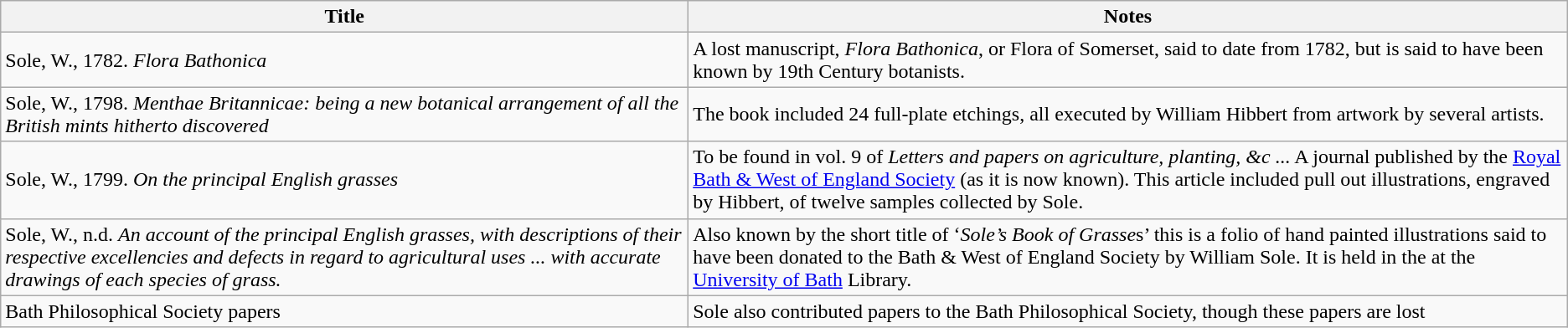<table class="wikitable">
<tr>
<th>Title</th>
<th>Notes</th>
</tr>
<tr>
<td>Sole, W., 1782. <em>Flora Bathonica</em></td>
<td>A lost manuscript, <em>Flora Bathonica</em>, or Flora of Somerset, said to date from 1782, but is said to have been known by 19th Century botanists.</td>
</tr>
<tr>
<td>Sole, W., 1798. <em>Menthae Britannicae: being a new botanical arrangement of all the British mints hitherto discovered</em></td>
<td>The book included 24 full-plate etchings, all executed by William Hibbert from artwork by several artists.</td>
</tr>
<tr>
<td>Sole, W., 1799. <em>On the principal English grasses</em></td>
<td>To be found in vol. 9 of <em>Letters and papers on agriculture, planting, &c ...</em> A journal published by the <a href='#'>Royal Bath & West of England Society</a> (as it is now known). This article included pull out illustrations, engraved by Hibbert, of twelve samples collected by Sole.</td>
</tr>
<tr>
<td>Sole, W., n.d. <em>An account of the principal English grasses, with descriptions of their respective excellencies and defects in regard to agricultural uses ... with accurate drawings of each species of grass</em><em>.</em></td>
<td>Also known by the short title of ‘<em>Sole’s Book of Grasse</em>s’ this is a folio of hand painted illustrations said to have been donated to the Bath & West of England Society by William Sole. It is held in the  at the <a href='#'>University of Bath</a> Library.</td>
</tr>
<tr>
<td>Bath Philosophical Society papers</td>
<td>Sole also contributed papers to the Bath Philosophical Society, though these papers are lost</td>
</tr>
</table>
